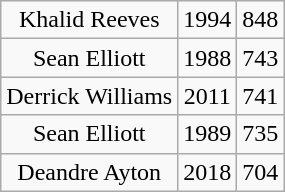<table class="wikitable" style="text-align: center;">
<tr>
<td>Khalid Reeves</td>
<td>1994</td>
<td>848</td>
</tr>
<tr>
<td>Sean Elliott</td>
<td>1988</td>
<td>743</td>
</tr>
<tr>
<td>Derrick Williams</td>
<td>2011</td>
<td>741</td>
</tr>
<tr>
<td>Sean Elliott</td>
<td>1989</td>
<td>735</td>
</tr>
<tr>
<td>Deandre Ayton</td>
<td>2018</td>
<td>704</td>
</tr>
</table>
